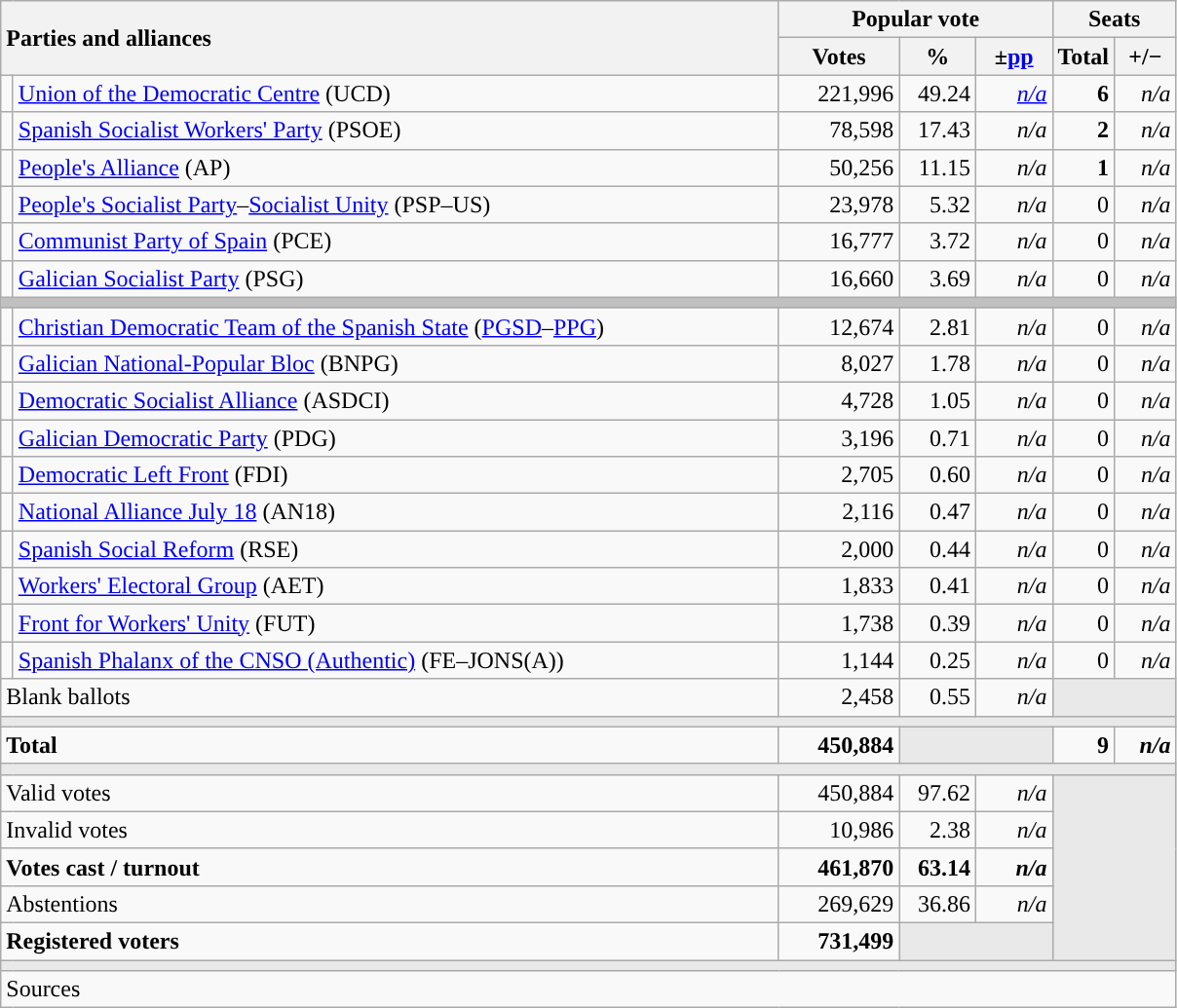<table class="wikitable" style="text-align:right;">
<tr>
<th style="text-align:left;" rowspan="2" colspan="2" width="525">Parties and alliances</th>
<th colspan="3">Popular vote</th>
<th colspan="2">Seats</th>
</tr>
<tr>
<th width="75">Votes</th>
<th width="45">%</th>
<th width="45">±<a href='#'>pp</a></th>
<th width="35">Total</th>
<th width="35">+/−</th>
</tr>
<tr>
<td width="1" style="color:inherit;background:"></td>
<td align="left"><a href='#'>Union of the Democratic Centre</a> (UCD)</td>
<td>221,996</td>
<td>49.24</td>
<td><em><a href='#'>n/a</a></em></td>
<td><strong>6</strong></td>
<td><em>n/a</em></td>
</tr>
<tr>
<td style="color:inherit;background:"></td>
<td align="left"><a href='#'>Spanish Socialist Workers' Party</a> (PSOE)</td>
<td>78,598</td>
<td>17.43</td>
<td><em>n/a</em></td>
<td><strong>2</strong></td>
<td><em>n/a</em></td>
</tr>
<tr>
<td style="color:inherit;background:"></td>
<td align="left"><a href='#'>People's Alliance</a> (AP)</td>
<td>50,256</td>
<td>11.15</td>
<td><em>n/a</em></td>
<td><strong>1</strong></td>
<td><em>n/a</em></td>
</tr>
<tr>
<td style="color:inherit;background:"></td>
<td align="left"><a href='#'>People's Socialist Party</a>–<a href='#'>Socialist Unity</a> (PSP–US)</td>
<td>23,978</td>
<td>5.32</td>
<td><em>n/a</em></td>
<td>0</td>
<td><em>n/a</em></td>
</tr>
<tr>
<td style="color:inherit;background:"></td>
<td align="left"><a href='#'>Communist Party of Spain</a> (PCE)</td>
<td>16,777</td>
<td>3.72</td>
<td><em>n/a</em></td>
<td>0</td>
<td><em>n/a</em></td>
</tr>
<tr>
<td style="color:inherit;background:"></td>
<td align="left"><a href='#'>Galician Socialist Party</a> (PSG)</td>
<td>16,660</td>
<td>3.69</td>
<td><em>n/a</em></td>
<td>0</td>
<td><em>n/a</em></td>
</tr>
<tr>
<td colspan="7" bgcolor="#C0C0C0"></td>
</tr>
<tr>
<td style="color:inherit;background:"></td>
<td align="left"><a href='#'>Christian Democratic Team of the Spanish State</a> (<a href='#'>PGSD</a>–<a href='#'>PPG</a>)</td>
<td>12,674</td>
<td>2.81</td>
<td><em>n/a</em></td>
<td>0</td>
<td><em>n/a</em></td>
</tr>
<tr>
<td style="color:inherit;background:"></td>
<td align="left"><a href='#'>Galician National-Popular Bloc</a> (BNPG)</td>
<td>8,027</td>
<td>1.78</td>
<td><em>n/a</em></td>
<td>0</td>
<td><em>n/a</em></td>
</tr>
<tr>
<td style="color:inherit;background:"></td>
<td align="left"><a href='#'>Democratic Socialist Alliance</a> (ASDCI)</td>
<td>4,728</td>
<td>1.05</td>
<td><em>n/a</em></td>
<td>0</td>
<td><em>n/a</em></td>
</tr>
<tr>
<td style="color:inherit;background:"></td>
<td align="left"><a href='#'>Galician Democratic Party</a> (PDG)</td>
<td>3,196</td>
<td>0.71</td>
<td><em>n/a</em></td>
<td>0</td>
<td><em>n/a</em></td>
</tr>
<tr>
<td style="color:inherit;background:"></td>
<td align="left"><a href='#'>Democratic Left Front</a> (FDI)</td>
<td>2,705</td>
<td>0.60</td>
<td><em>n/a</em></td>
<td>0</td>
<td><em>n/a</em></td>
</tr>
<tr>
<td style="color:inherit;background:"></td>
<td align="left"><a href='#'>National Alliance July 18</a> (AN18)</td>
<td>2,116</td>
<td>0.47</td>
<td><em>n/a</em></td>
<td>0</td>
<td><em>n/a</em></td>
</tr>
<tr>
<td style="color:inherit;background:"></td>
<td align="left"><a href='#'>Spanish Social Reform</a> (RSE)</td>
<td>2,000</td>
<td>0.44</td>
<td><em>n/a</em></td>
<td>0</td>
<td><em>n/a</em></td>
</tr>
<tr>
<td style="color:inherit;background:"></td>
<td align="left"><a href='#'>Workers' Electoral Group</a> (AET)</td>
<td>1,833</td>
<td>0.41</td>
<td><em>n/a</em></td>
<td>0</td>
<td><em>n/a</em></td>
</tr>
<tr>
<td style="color:inherit;background:"></td>
<td align="left"><a href='#'>Front for Workers' Unity</a> (FUT)</td>
<td>1,738</td>
<td>0.39</td>
<td><em>n/a</em></td>
<td>0</td>
<td><em>n/a</em></td>
</tr>
<tr>
<td style="color:inherit;background:"></td>
<td align="left"><a href='#'>Spanish Phalanx of the CNSO (Authentic)</a> (FE–JONS(A))</td>
<td>1,144</td>
<td>0.25</td>
<td><em>n/a</em></td>
<td>0</td>
<td><em>n/a</em></td>
</tr>
<tr>
<td align="left" colspan="2">Blank ballots</td>
<td>2,458</td>
<td>0.55</td>
<td><em>n/a</em></td>
<td bgcolor="#E9E9E9" colspan="2"></td>
</tr>
<tr>
<td colspan="7" bgcolor="#E9E9E9"></td>
</tr>
<tr style="font-weight:bold;">
<td align="left" colspan="2">Total</td>
<td>450,884</td>
<td bgcolor="#E9E9E9" colspan="2"></td>
<td>9</td>
<td><em>n/a</em></td>
</tr>
<tr>
<td colspan="7" bgcolor="#E9E9E9"></td>
</tr>
<tr>
<td align="left" colspan="2">Valid votes</td>
<td>450,884</td>
<td>97.62</td>
<td><em>n/a</em></td>
<td bgcolor="#E9E9E9" colspan="2" rowspan="5"></td>
</tr>
<tr>
<td align="left" colspan="2">Invalid votes</td>
<td>10,986</td>
<td>2.38</td>
<td><em>n/a</em></td>
</tr>
<tr style="font-weight:bold;">
<td align="left" colspan="2">Votes cast / turnout</td>
<td>461,870</td>
<td>63.14</td>
<td><em>n/a</em></td>
</tr>
<tr>
<td align="left" colspan="2">Abstentions</td>
<td>269,629</td>
<td>36.86</td>
<td><em>n/a</em></td>
</tr>
<tr style="font-weight:bold;">
<td align="left" colspan="2">Registered voters</td>
<td>731,499</td>
<td bgcolor="#E9E9E9" colspan="2"></td>
</tr>
<tr>
<td colspan="7" bgcolor="#E9E9E9"></td>
</tr>
<tr>
<td align="left" colspan="7">Sources</td>
</tr>
</table>
